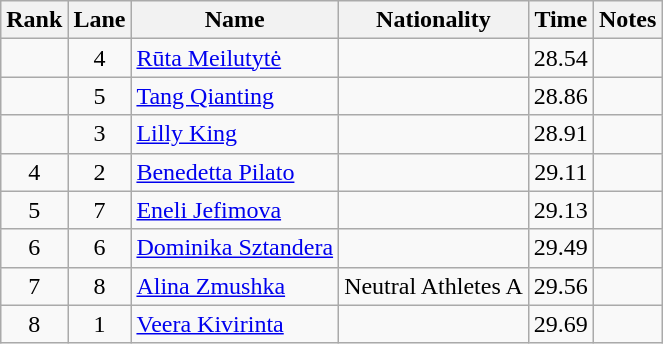<table class="wikitable sortable" style="text-align:center">
<tr>
<th>Rank</th>
<th>Lane</th>
<th>Name</th>
<th>Nationality</th>
<th>Time</th>
<th>Notes</th>
</tr>
<tr>
<td></td>
<td>4</td>
<td align="left"><a href='#'>Rūta Meilutytė</a></td>
<td align="left"></td>
<td>28.54</td>
<td></td>
</tr>
<tr>
<td></td>
<td>5</td>
<td align="left"><a href='#'>Tang Qianting</a></td>
<td align="left"></td>
<td>28.86</td>
<td></td>
</tr>
<tr>
<td></td>
<td>3</td>
<td align="left"><a href='#'>Lilly King</a></td>
<td align="left"></td>
<td>28.91</td>
<td></td>
</tr>
<tr>
<td>4</td>
<td>2</td>
<td align="left"><a href='#'>Benedetta Pilato</a></td>
<td align="left"></td>
<td>29.11</td>
<td></td>
</tr>
<tr>
<td>5</td>
<td>7</td>
<td align="left"><a href='#'>Eneli Jefimova</a></td>
<td align="left"></td>
<td>29.13</td>
<td></td>
</tr>
<tr>
<td>6</td>
<td>6</td>
<td align="left"><a href='#'>Dominika Sztandera</a></td>
<td align="left"></td>
<td>29.49</td>
<td></td>
</tr>
<tr>
<td>7</td>
<td>8</td>
<td align="left"><a href='#'>Alina Zmushka</a></td>
<td align="left"> Neutral Athletes A</td>
<td>29.56</td>
<td></td>
</tr>
<tr>
<td>8</td>
<td>1</td>
<td align="left"><a href='#'>Veera Kivirinta</a></td>
<td align="left"></td>
<td>29.69</td>
<td></td>
</tr>
</table>
